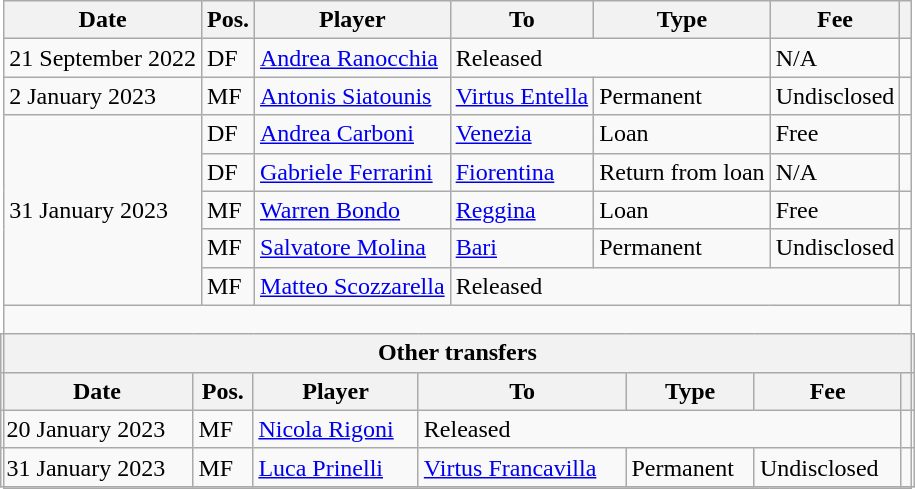<table class="wikitable">
<tr>
<th>Date</th>
<th>Pos.</th>
<th>Player</th>
<th>To</th>
<th>Type</th>
<th>Fee</th>
<th></th>
</tr>
<tr>
<td>21 September 2022</td>
<td>DF</td>
<td> <a href='#'>Andrea Ranocchia</a></td>
<td colspan="2">Released</td>
<td>N/A</td>
<td></td>
</tr>
<tr>
<td>2 January 2023</td>
<td>MF</td>
<td> <a href='#'>Antonis Siatounis</a></td>
<td><a href='#'>Virtus Entella</a></td>
<td>Permanent</td>
<td>Undisclosed</td>
<td></td>
</tr>
<tr>
<td rowspan="5">31 January 2023</td>
<td>DF</td>
<td> <a href='#'>Andrea Carboni</a></td>
<td><a href='#'>Venezia</a></td>
<td>Loan</td>
<td>Free</td>
<td></td>
</tr>
<tr>
<td>DF</td>
<td> <a href='#'>Gabriele Ferrarini</a></td>
<td><a href='#'>Fiorentina</a></td>
<td>Return from loan</td>
<td>N/A</td>
<td></td>
</tr>
<tr>
<td>MF</td>
<td> <a href='#'>Warren Bondo</a></td>
<td><a href='#'>Reggina</a></td>
<td>Loan</td>
<td>Free</td>
<td></td>
</tr>
<tr>
<td>MF</td>
<td> <a href='#'>Salvatore Molina</a></td>
<td><a href='#'>Bari</a></td>
<td>Permanent</td>
<td>Undisclosed</td>
<td></td>
</tr>
<tr>
<td>MF</td>
<td> <a href='#'>Matteo Scozzarella</a></td>
<td colspan="3">Released</td>
<td></td>
</tr>
<tr>
<td colspan="7"><br><table class="wikitable collapsible collapsed" width=102% style="margin-bottom:-3px; margin-top:-3px; margin-left:-6px">
<tr>
<th colspan="7">Other transfers</th>
</tr>
<tr>
<th>Date</th>
<th>Pos.</th>
<th>Player</th>
<th>To</th>
<th>Type</th>
<th>Fee</th>
<th></th>
</tr>
<tr>
<td>20 January 2023</td>
<td>MF</td>
<td> <a href='#'>Nicola Rigoni</a></td>
<td colspan="3">Released</td>
<td></td>
</tr>
<tr>
<td>31 January 2023</td>
<td>MF</td>
<td> <a href='#'>Luca Prinelli</a></td>
<td><a href='#'>Virtus Francavilla</a></td>
<td>Permanent</td>
<td>Undisclosed</td>
<td></td>
</tr>
</table>
</td>
</tr>
</table>
